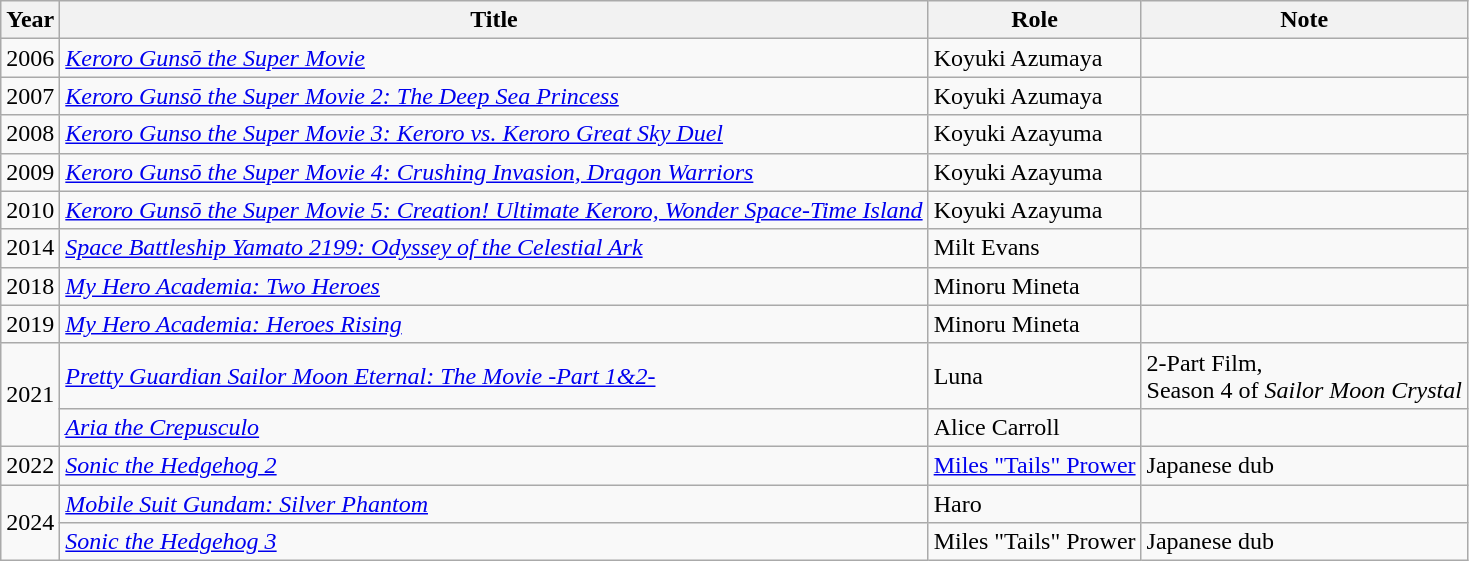<table class="wikitable">
<tr>
<th>Year</th>
<th>Title</th>
<th>Role</th>
<th>Note</th>
</tr>
<tr>
<td>2006</td>
<td><em><a href='#'>Keroro Gunsō the Super Movie</a></em></td>
<td>Koyuki Azumaya</td>
<td></td>
</tr>
<tr>
<td>2007</td>
<td><em><a href='#'>Keroro Gunsō the Super Movie 2: The Deep Sea Princess</a></em></td>
<td>Koyuki Azumaya</td>
<td></td>
</tr>
<tr>
<td>2008</td>
<td><em><a href='#'>Keroro Gunso the Super Movie 3: Keroro vs. Keroro Great Sky Duel</a></em></td>
<td>Koyuki Azayuma</td>
<td></td>
</tr>
<tr>
<td>2009</td>
<td><em><a href='#'>Keroro Gunsō the Super Movie 4: Crushing Invasion, Dragon Warriors</a></em></td>
<td>Koyuki Azayuma</td>
<td></td>
</tr>
<tr>
<td>2010</td>
<td><em><a href='#'>Keroro Gunsō the Super Movie 5: Creation! Ultimate Keroro, Wonder Space-Time Island</a></em></td>
<td>Koyuki Azayuma</td>
<td></td>
</tr>
<tr>
<td>2014</td>
<td><em><a href='#'>Space Battleship Yamato 2199: Odyssey of the Celestial Ark</a></em></td>
<td>Milt Evans</td>
<td></td>
</tr>
<tr>
<td>2018</td>
<td><em><a href='#'>My Hero Academia: Two Heroes</a></em></td>
<td>Minoru Mineta</td>
<td></td>
</tr>
<tr>
<td>2019</td>
<td><em><a href='#'>My Hero Academia: Heroes Rising</a></em></td>
<td>Minoru Mineta</td>
<td></td>
</tr>
<tr>
<td rowspan="2">2021</td>
<td><em><a href='#'>Pretty Guardian Sailor Moon Eternal: The Movie -Part 1&2-</a></em></td>
<td>Luna</td>
<td>2-Part Film,<br>Season 4 of <em>Sailor Moon Crystal</em> </td>
</tr>
<tr>
<td><em><a href='#'>Aria the Crepusculo</a></em></td>
<td>Alice Carroll</td>
<td></td>
</tr>
<tr>
<td>2022</td>
<td><em><a href='#'>Sonic the Hedgehog 2</a></em></td>
<td><a href='#'>Miles "Tails" Prower</a></td>
<td>Japanese dub</td>
</tr>
<tr>
<td rowspan="2">2024</td>
<td><em><a href='#'>Mobile Suit Gundam: Silver Phantom</a></em></td>
<td>Haro</td>
<td></td>
</tr>
<tr>
<td><em><a href='#'>Sonic the Hedgehog 3</a></em></td>
<td>Miles "Tails" Prower</td>
<td>Japanese dub</td>
</tr>
</table>
